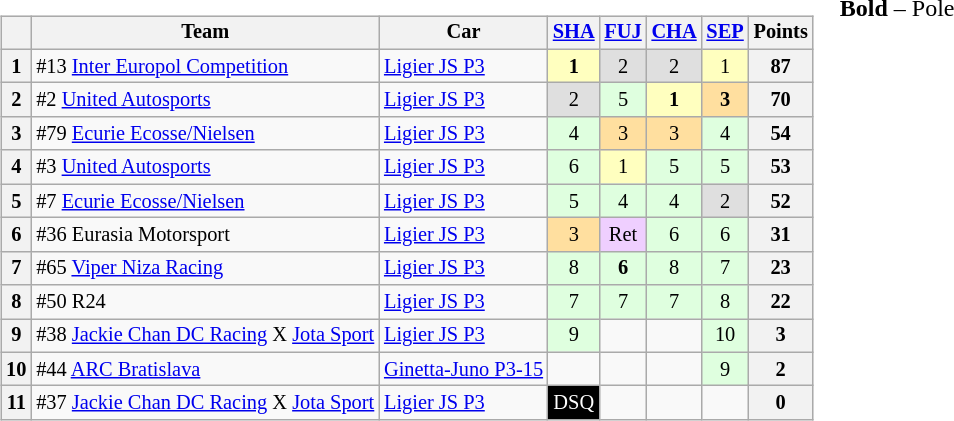<table>
<tr>
<td valign="top"><br><table class="wikitable" style="font-size:85%; text-align:center;">
<tr>
<th></th>
<th>Team</th>
<th>Car</th>
<th><a href='#'>SHA</a><br></th>
<th><a href='#'>FUJ</a><br></th>
<th><a href='#'>CHA</a><br></th>
<th><a href='#'>SEP</a><br></th>
<th>Points</th>
</tr>
<tr>
<th>1</th>
<td align=left> #13 <a href='#'>Inter Europol Competition</a></td>
<td align=left><a href='#'>Ligier JS P3</a></td>
<td style="background:#ffffbf;"><strong>1</strong></td>
<td style="background:#dfdfdf;">2</td>
<td style="background:#dfdfdf;">2</td>
<td style="background:#ffffbf;">1</td>
<th>87</th>
</tr>
<tr>
<th>2</th>
<td align=left> #2 <a href='#'>United Autosports</a></td>
<td align=left><a href='#'>Ligier JS P3</a></td>
<td style="background:#dfdfdf;">2</td>
<td style="background:#dfffdf;">5</td>
<td style="background:#ffffbf;"><strong>1</strong></td>
<td style="background:#ffdf9f;"><strong>3</strong></td>
<th>70</th>
</tr>
<tr>
<th>3</th>
<td align=left> #79 <a href='#'>Ecurie Ecosse/Nielsen</a></td>
<td align=left><a href='#'>Ligier JS P3</a></td>
<td style="background:#dfffdf;">4</td>
<td style="background:#ffdf9f;">3</td>
<td style="background:#ffdf9f;">3</td>
<td style="background:#dfffdf;">4</td>
<th>54</th>
</tr>
<tr>
<th>4</th>
<td align=left> #3 <a href='#'>United Autosports</a></td>
<td align=left><a href='#'>Ligier JS P3</a></td>
<td style="background:#dfffdf;">6</td>
<td style="background:#ffffbf;">1</td>
<td style="background:#dfffdf;">5</td>
<td style="background:#dfffdf;">5</td>
<th>53</th>
</tr>
<tr>
<th>5</th>
<td align=left> #7 <a href='#'>Ecurie Ecosse/Nielsen</a></td>
<td align=left><a href='#'>Ligier JS P3</a></td>
<td style="background:#dfffdf;">5</td>
<td style="background:#dfffdf;">4</td>
<td style="background:#dfffdf;">4</td>
<td style="background:#dfdfdf;">2</td>
<th>52</th>
</tr>
<tr>
<th>6</th>
<td align=left> #36 Eurasia Motorsport</td>
<td align=left><a href='#'>Ligier JS P3</a></td>
<td style="background:#ffdf9f;">3</td>
<td style="background:#efcfff;">Ret</td>
<td style="background:#dfffdf;">6</td>
<td style="background:#dfffdf;">6</td>
<th>31</th>
</tr>
<tr>
<th>7</th>
<td align=left> #65 <a href='#'>Viper Niza Racing</a></td>
<td align=left><a href='#'>Ligier JS P3</a></td>
<td style="background:#dfffdf;">8</td>
<td style="background:#dfffdf;"><strong>6</strong></td>
<td style="background:#dfffdf;">8</td>
<td style="background:#dfffdf;">7</td>
<th>23</th>
</tr>
<tr>
<th>8</th>
<td align=left> #50 R24</td>
<td align=left><a href='#'>Ligier JS P3</a></td>
<td style="background:#dfffdf;">7</td>
<td style="background:#dfffdf;">7</td>
<td style="background:#dfffdf;">7</td>
<td style="background:#dfffdf;">8</td>
<th>22</th>
</tr>
<tr>
<th>9</th>
<td align=left> #38 <a href='#'>Jackie Chan DC Racing</a> X <a href='#'>Jota Sport</a></td>
<td align=left><a href='#'>Ligier JS P3</a></td>
<td style="background:#dfffdf;">9</td>
<td></td>
<td></td>
<td style="background:#dfffdf;">10</td>
<th>3</th>
</tr>
<tr>
<th>10</th>
<td align=left> #44 <a href='#'>ARC Bratislava</a></td>
<td align=left><a href='#'>Ginetta-Juno P3-15</a></td>
<td></td>
<td></td>
<td></td>
<td style="background:#dfffdf;">9</td>
<th>2</th>
</tr>
<tr>
<th>11</th>
<td align=left> #37 <a href='#'>Jackie Chan DC Racing</a> X <a href='#'>Jota Sport</a></td>
<td align=left><a href='#'>Ligier JS P3</a></td>
<td style="background-color:#000000; color:white">DSQ</td>
<td></td>
<td></td>
<td></td>
<th>0</th>
</tr>
</table>
</td>
<td valign="top"><br>
<span><strong>Bold</strong> – Pole<br></span></td>
</tr>
</table>
